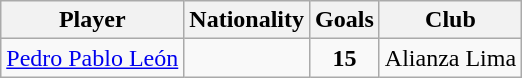<table class="wikitable">
<tr>
<th>Player</th>
<th>Nationality</th>
<th>Goals</th>
<th>Club</th>
</tr>
<tr align=center>
<td><a href='#'>Pedro Pablo León</a></td>
<td></td>
<td><strong>15</strong></td>
<td>Alianza Lima</td>
</tr>
</table>
